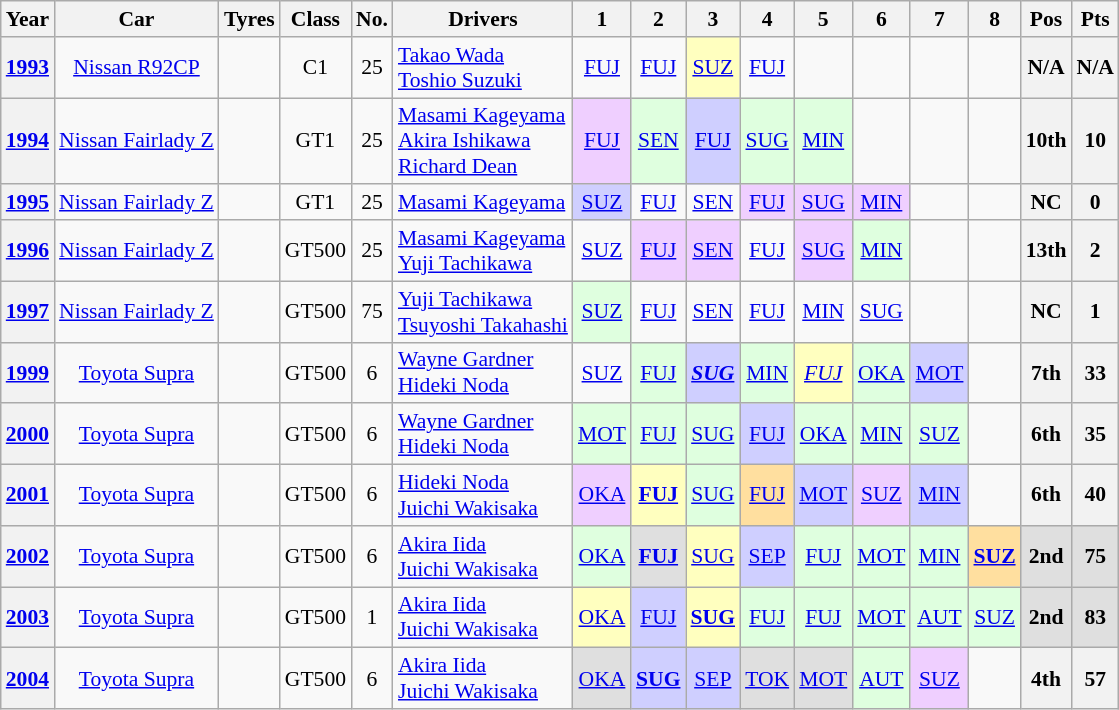<table class="wikitable" style="text-align:center; font-size:90%">
<tr>
<th>Year</th>
<th>Car</th>
<th>Tyres</th>
<th>Class</th>
<th>No.</th>
<th>Drivers</th>
<th>1</th>
<th>2</th>
<th>3</th>
<th>4</th>
<th>5</th>
<th>6</th>
<th>7</th>
<th>8</th>
<th>Pos</th>
<th>Pts</th>
</tr>
<tr>
<th><a href='#'>1993</a></th>
<td><a href='#'>Nissan R92CP</a></td>
<td></td>
<td>C1</td>
<td>25</td>
<td align="left"> <a href='#'>Takao Wada</a><br> <a href='#'>Toshio Suzuki</a></td>
<td><a href='#'>FUJ</a></td>
<td><a href='#'>FUJ</a></td>
<td style="background:#ffffbf;"><a href='#'>SUZ</a><br></td>
<td><a href='#'>FUJ</a></td>
<td></td>
<td></td>
<td></td>
<td></td>
<th>N/A</th>
<th>N/A</th>
</tr>
<tr>
<th><a href='#'>1994</a></th>
<td><a href='#'>Nissan Fairlady Z</a></td>
<td></td>
<td>GT1</td>
<td>25</td>
<td align="left"> <a href='#'>Masami Kageyama</a><br> <a href='#'>Akira Ishikawa</a><br> <a href='#'>Richard Dean</a></td>
<td style="background:#EFCFFF;"><a href='#'>FUJ</a><br></td>
<td style="background:#DFFFDF;"><a href='#'>SEN</a><br></td>
<td style="background:#CFCFFF;"><a href='#'>FUJ</a><br></td>
<td style="background:#DFFFDF;"><a href='#'>SUG</a><br></td>
<td style="background:#DFFFDF;"><a href='#'>MIN</a><br></td>
<td></td>
<td></td>
<td></td>
<th>10th</th>
<th>10</th>
</tr>
<tr>
<th><a href='#'>1995</a></th>
<td><a href='#'>Nissan Fairlady Z</a></td>
<td></td>
<td>GT1</td>
<td>25</td>
<td align="left"> <a href='#'>Masami Kageyama</a></td>
<td style="background:#CFCFFF;"><a href='#'>SUZ</a><br></td>
<td><a href='#'>FUJ</a><br></td>
<td><a href='#'>SEN</a></td>
<td style="background:#EFCFFF;"><a href='#'>FUJ</a><br></td>
<td style="background:#EFCFFF;"><a href='#'>SUG</a><br></td>
<td style="background:#EFCFFF;"><a href='#'>MIN</a><br></td>
<td></td>
<td></td>
<th>NC</th>
<th>0</th>
</tr>
<tr>
<th><a href='#'>1996</a></th>
<td><a href='#'>Nissan Fairlady Z</a></td>
<td></td>
<td>GT500</td>
<td>25</td>
<td align="left"> <a href='#'>Masami Kageyama</a><br> <a href='#'>Yuji Tachikawa</a></td>
<td><a href='#'>SUZ</a></td>
<td style="background:#EFCFFF;"><a href='#'>FUJ</a><br></td>
<td style="background:#EFCFFF;"><a href='#'>SEN</a><br></td>
<td><a href='#'>FUJ</a></td>
<td style="background:#EFCFFF;"><a href='#'>SUG</a><br></td>
<td style="background:#DFFFDF;"><a href='#'>MIN</a><br></td>
<td></td>
<td></td>
<th>13th</th>
<th>2</th>
</tr>
<tr>
<th><a href='#'>1997</a></th>
<td><a href='#'>Nissan Fairlady Z</a></td>
<td></td>
<td>GT500</td>
<td>75</td>
<td align="left"> <a href='#'>Yuji Tachikawa</a><br> <a href='#'>Tsuyoshi Takahashi</a></td>
<td style="background:#DFFFDF;"><a href='#'>SUZ</a><br></td>
<td><a href='#'>FUJ</a><br></td>
<td><a href='#'>SEN</a></td>
<td><a href='#'>FUJ</a></td>
<td><a href='#'>MIN</a></td>
<td><a href='#'>SUG</a></td>
<td></td>
<td></td>
<th>NC</th>
<th>1</th>
</tr>
<tr>
<th><a href='#'>1999</a></th>
<td><a href='#'>Toyota Supra</a></td>
<td></td>
<td>GT500</td>
<td>6</td>
<td align="left"> <a href='#'>Wayne Gardner</a><br> <a href='#'>Hideki Noda</a></td>
<td><a href='#'>SUZ</a><br></td>
<td style="background:#DFFFDF;"><a href='#'>FUJ</a><br></td>
<td style="background:#CFCFFF"><a href='#'><strong><em>SUG</em></strong></a><br></td>
<td style="background:#DFFFDF;"><a href='#'>MIN</a><br></td>
<td style="background:#FFFFBF;"><a href='#'><em>FUJ</em></a><br></td>
<td style="background:#DFFFDF;"><a href='#'>OKA</a><br></td>
<td style="background:#CFCFFF;"><a href='#'>MOT</a><br></td>
<td></td>
<th>7th</th>
<th>33</th>
</tr>
<tr>
<th><a href='#'>2000</a></th>
<td><a href='#'>Toyota Supra</a></td>
<td></td>
<td>GT500</td>
<td>6</td>
<td align="left"> <a href='#'>Wayne Gardner</a><br> <a href='#'>Hideki Noda</a></td>
<td style="background:#DFFFDF;"><a href='#'>MOT</a><br></td>
<td style="background:#DFFFDF;"><a href='#'>FUJ</a><br></td>
<td style="background:#DFFFDF;"><a href='#'>SUG</a><br></td>
<td style="background:#CFCFFF;"><a href='#'>FUJ</a><br></td>
<td style="background:#DFFFDF;"><a href='#'>OKA</a><br></td>
<td style="background:#DFFFDF;"><a href='#'>MIN</a><br></td>
<td style="background:#DFFFDF"><a href='#'>SUZ</a><br></td>
<td></td>
<th>6th</th>
<th>35</th>
</tr>
<tr>
<th><a href='#'>2001</a></th>
<td><a href='#'>Toyota Supra</a></td>
<td></td>
<td>GT500</td>
<td>6</td>
<td align="left"> <a href='#'>Hideki Noda</a><br> <a href='#'>Juichi Wakisaka</a></td>
<td style="background:#EFCFFF;"><a href='#'>OKA</a><br></td>
<td style="background:#ffffbf;"><a href='#'><strong>FUJ</strong></a><br></td>
<td style="background:#DFFFDF;"><a href='#'>SUG</a><br></td>
<td style="background:#ffdf9f;"><a href='#'>FUJ</a><br></td>
<td style="background:#CFCFFF;"><a href='#'>MOT</a><br></td>
<td style="background:#EFCFFF;"><a href='#'>SUZ</a><br></td>
<td style="background:#CFCFFF;"><a href='#'>MIN</a><br></td>
<td></td>
<th>6th</th>
<th>40</th>
</tr>
<tr>
<th><a href='#'>2002</a></th>
<td><a href='#'>Toyota Supra</a></td>
<td></td>
<td>GT500</td>
<td>6</td>
<td align="left"> <a href='#'>Akira Iida</a><br> <a href='#'>Juichi Wakisaka</a></td>
<td style="background:#DFFFDF;"><a href='#'>OKA</a><br></td>
<td style="background:#DFDFDF;"><a href='#'><strong>FUJ</strong></a><br></td>
<td style="background:#ffffbf;"><a href='#'>SUG</a><br></td>
<td style="background:#CFCFFF;"><a href='#'>SEP</a><br></td>
<td style="background:#DFFFDF;"><a href='#'>FUJ</a><br></td>
<td style="background:#DFFFDF;"><a href='#'>MOT</a><br></td>
<td style="background:#DFFFDF;"><a href='#'>MIN</a><br></td>
<td style="background:#ffdf9f;"><a href='#'><strong>SUZ</strong></a><br></td>
<th style="background:#DFDFDF;">2nd</th>
<th style="background:#DFDFDF;">75</th>
</tr>
<tr>
<th><a href='#'>2003</a></th>
<td><a href='#'>Toyota Supra</a></td>
<td></td>
<td>GT500</td>
<td>1</td>
<td align="left"> <a href='#'>Akira Iida</a><br> <a href='#'>Juichi Wakisaka</a></td>
<td style="background:#ffffbf;"><a href='#'>OKA</a><br></td>
<td style="background:#CFCFFF;"><a href='#'>FUJ</a><br></td>
<td style="background:#ffffbf;"><a href='#'><strong>SUG</strong></a><br></td>
<td style="background:#DFFFDF;"><a href='#'>FUJ</a><br></td>
<td style="background:#DFFFDF;"><a href='#'>FUJ</a><br></td>
<td style="background:#DFFFDF;"><a href='#'>MOT</a><br></td>
<td style="background:#DFFFDF;"><a href='#'>AUT</a><br></td>
<td style="background:#DFFFDF;"><a href='#'>SUZ</a><br></td>
<th style="background:#DFDFDF;">2nd</th>
<th style="background:#DFDFDF;">83</th>
</tr>
<tr>
<th><a href='#'>2004</a></th>
<td><a href='#'>Toyota Supra</a></td>
<td></td>
<td>GT500</td>
<td>6</td>
<td align="left"> <a href='#'>Akira Iida</a><br> <a href='#'>Juichi Wakisaka</a></td>
<td style="background:#DFDFDF;"><a href='#'>OKA</a><br></td>
<td style="background:#CFCFFF;"><a href='#'><strong>SUG</strong></a><br></td>
<td style="background:#CFCFFF;"><a href='#'>SEP</a><br></td>
<td style="background:#DFDFDF;"><a href='#'>TOK</a><br></td>
<td style="background:#DFDFDF;"><a href='#'>MOT</a><br></td>
<td style="background:#DFFFDF;"><a href='#'>AUT</a><br></td>
<td style="background:#efcfff;"><a href='#'>SUZ</a><br></td>
<td></td>
<th>4th</th>
<th>57</th>
</tr>
</table>
